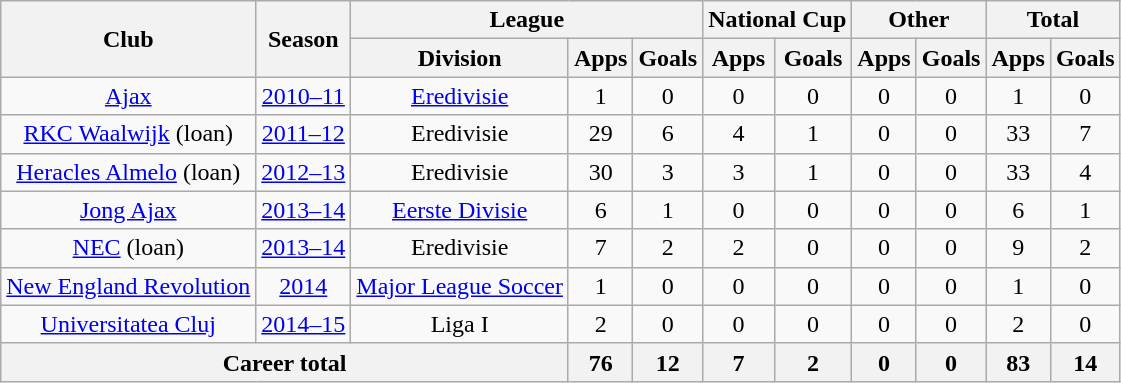<table class="wikitable" style="text-align: center;">
<tr>
<th rowspan="2">Club</th>
<th rowspan="2">Season</th>
<th colspan="3">League</th>
<th colspan="2">National Cup</th>
<th colspan="2">Other</th>
<th colspan="2">Total</th>
</tr>
<tr>
<th>Division</th>
<th>Apps</th>
<th>Goals</th>
<th>Apps</th>
<th>Goals</th>
<th>Apps</th>
<th>Goals</th>
<th>Apps</th>
<th>Goals</th>
</tr>
<tr>
<td><a href='#'>Ajax</a></td>
<td><a href='#'>2010–11</a></td>
<td><a href='#'>Eredivisie</a></td>
<td>1</td>
<td>0</td>
<td>0</td>
<td>0</td>
<td>0</td>
<td>0</td>
<td>1</td>
<td>0</td>
</tr>
<tr>
<td><a href='#'>RKC Waalwijk</a> (loan)</td>
<td><a href='#'>2011–12</a></td>
<td>Eredivisie</td>
<td>29</td>
<td>6</td>
<td>4</td>
<td>1</td>
<td>0</td>
<td>0</td>
<td>33</td>
<td>7</td>
</tr>
<tr>
<td><a href='#'>Heracles Almelo</a> (loan)</td>
<td><a href='#'>2012–13</a></td>
<td>Eredivisie</td>
<td>30</td>
<td>3</td>
<td>3</td>
<td>1</td>
<td>0</td>
<td>0</td>
<td>33</td>
<td>4</td>
</tr>
<tr>
<td><a href='#'>Jong Ajax</a></td>
<td><a href='#'>2013–14</a></td>
<td><a href='#'>Eerste Divisie</a></td>
<td>6</td>
<td>1</td>
<td>0</td>
<td>0</td>
<td>0</td>
<td>0</td>
<td>6</td>
<td>1</td>
</tr>
<tr>
<td><a href='#'>NEC</a> (loan)</td>
<td><a href='#'>2013–14</a></td>
<td>Eredivisie</td>
<td>7</td>
<td>2</td>
<td>2</td>
<td>0</td>
<td>0</td>
<td>0</td>
<td>9</td>
<td>2</td>
</tr>
<tr>
<td><a href='#'>New England Revolution</a></td>
<td><a href='#'>2014</a></td>
<td><a href='#'>Major League Soccer</a></td>
<td>1</td>
<td>0</td>
<td>0</td>
<td>0</td>
<td>0</td>
<td>0</td>
<td>1</td>
<td>0</td>
</tr>
<tr>
<td><a href='#'>Universitatea Cluj</a></td>
<td><a href='#'>2014–15</a></td>
<td>Liga I</td>
<td>2</td>
<td>0</td>
<td>0</td>
<td>0</td>
<td>0</td>
<td>0</td>
<td>2</td>
<td>0</td>
</tr>
<tr>
<th colspan="3">Career total</th>
<th>76</th>
<th>12</th>
<th>7</th>
<th>2</th>
<th>0</th>
<th>0</th>
<th>83</th>
<th>14</th>
</tr>
</table>
